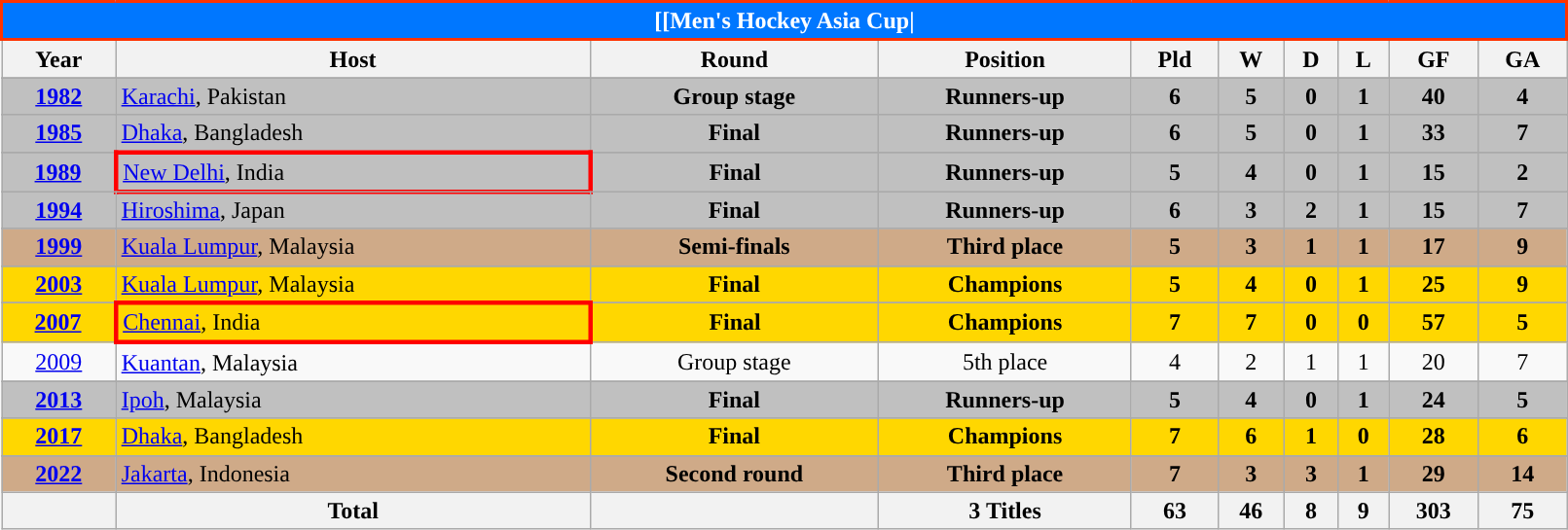<table class="wikitable" style="text-align: center; width:85%">
<tr>
<th colspan=10 style="background: #0077FF;border: 2px solid #ff3300;color: #FFFFFF;">[[Men's Hockey Asia Cup|</th>
</tr>
<tr>
<th>Year</th>
<th>Host</th>
<th>Round</th>
<th>Position</th>
<th>Pld</th>
<th>W</th>
<th>D</th>
<th>L</th>
<th>GF</th>
<th>GA</th>
</tr>
<tr>
</tr>
<tr bgcolor=silver>
<td><strong><a href='#'>1982</a></strong></td>
<td align=left> <a href='#'>Karachi</a>, Pakistan</td>
<td><strong>Group stage</strong></td>
<td><strong>Runners-up</strong></td>
<td><strong>6</strong></td>
<td><strong>5</strong></td>
<td><strong>0</strong></td>
<td><strong>1</strong></td>
<td><strong>40</strong></td>
<td><strong>4</strong></td>
</tr>
<tr>
</tr>
<tr bgcolor=silver>
<td><strong><a href='#'>1985</a></strong></td>
<td align=left> <a href='#'>Dhaka</a>, Bangladesh</td>
<td><strong>Final</strong></td>
<td><strong>Runners-up</strong></td>
<td><strong>6</strong></td>
<td><strong>5</strong></td>
<td><strong>0</strong></td>
<td><strong>1</strong></td>
<td><strong>33</strong></td>
<td><strong>7</strong></td>
</tr>
<tr>
</tr>
<tr bgcolor=silver>
<td><strong><a href='#'>1989</a></strong></td>
<td style="border: 3px solid red"align=left> <a href='#'>New Delhi</a>, India</td>
<td><strong>Final</strong></td>
<td><strong>Runners-up</strong></td>
<td><strong>5</strong></td>
<td><strong>4</strong></td>
<td><strong>0</strong></td>
<td><strong>1</strong></td>
<td><strong>15</strong></td>
<td><strong>2</strong></td>
</tr>
<tr>
</tr>
<tr bgcolor=silver>
<td><strong><a href='#'>1994</a></strong></td>
<td align=left> <a href='#'>Hiroshima</a>, Japan</td>
<td><strong>Final</strong></td>
<td><strong>Runners-up</strong></td>
<td><strong>6</strong></td>
<td><strong>3</strong></td>
<td><strong>2</strong></td>
<td><strong>1</strong></td>
<td><strong>15</strong></td>
<td><strong>7</strong></td>
</tr>
<tr>
</tr>
<tr bgcolor=#CFAA88>
<td><strong><a href='#'>1999</a></strong></td>
<td align=left> <a href='#'>Kuala Lumpur</a>, Malaysia</td>
<td><strong>Semi-finals</strong></td>
<td><strong>Third place</strong></td>
<td><strong>5</strong></td>
<td><strong>3</strong></td>
<td><strong>1</strong></td>
<td><strong>1</strong></td>
<td><strong>17</strong></td>
<td><strong>9</strong></td>
</tr>
<tr>
</tr>
<tr bgcolor=gold>
<td><strong><a href='#'>2003</a></strong></td>
<td align=left> <a href='#'>Kuala Lumpur</a>, Malaysia</td>
<td><strong>Final</strong></td>
<td><strong>Champions</strong></td>
<td><strong>5</strong></td>
<td><strong>4</strong></td>
<td><strong>0</strong></td>
<td><strong>1</strong></td>
<td><strong>25</strong></td>
<td><strong>9</strong></td>
</tr>
<tr>
</tr>
<tr bgcolor=gold>
<td><strong><a href='#'>2007</a></strong></td>
<td style="border: 3px solid red"align=left> <a href='#'>Chennai</a>, India</td>
<td><strong>Final</strong></td>
<td><strong>Champions</strong></td>
<td><strong>7</strong></td>
<td><strong>7</strong></td>
<td><strong>0</strong></td>
<td><strong>0</strong></td>
<td><strong>57</strong></td>
<td><strong>5</strong></td>
</tr>
<tr>
<td><a href='#'>2009</a></td>
<td align=left> <a href='#'>Kuantan</a>, Malaysia</td>
<td>Group stage</td>
<td>5th place</td>
<td>4</td>
<td>2</td>
<td>1</td>
<td>1</td>
<td>20</td>
<td>7</td>
</tr>
<tr>
</tr>
<tr bgcolor=silver>
<td><strong><a href='#'>2013</a></strong></td>
<td align=left> <a href='#'>Ipoh</a>, Malaysia</td>
<td><strong>Final</strong></td>
<td><strong>Runners-up</strong></td>
<td><strong>5</strong></td>
<td><strong>4</strong></td>
<td><strong>0</strong></td>
<td><strong>1</strong></td>
<td><strong>24</strong></td>
<td><strong>5</strong></td>
</tr>
<tr>
</tr>
<tr bgcolor=gold>
<td><strong><a href='#'>2017</a></strong></td>
<td align=left> <a href='#'>Dhaka</a>, Bangladesh</td>
<td><strong>Final</strong></td>
<td><strong>Champions</strong></td>
<td><strong>7</strong></td>
<td><strong>6</strong></td>
<td><strong>1</strong></td>
<td><strong>0</strong></td>
<td><strong>28</strong></td>
<td><strong>6</strong></td>
</tr>
<tr>
</tr>
<tr bgcolor=#CFAA88>
<td><strong><a href='#'>2022</a></strong></td>
<td align=left> <a href='#'>Jakarta</a>, Indonesia</td>
<td><strong>Second round</strong></td>
<td><strong>Third place</strong></td>
<td><strong>7</strong></td>
<td><strong>3</strong></td>
<td><strong>3</strong></td>
<td><strong>1</strong></td>
<td><strong>29</strong></td>
<td><strong>14</strong></td>
</tr>
<tr>
<th></th>
<th>Total</th>
<th></th>
<th>3 Titles</th>
<th>63</th>
<th>46</th>
<th>8</th>
<th>9</th>
<th>303</th>
<th>75</th>
</tr>
</table>
